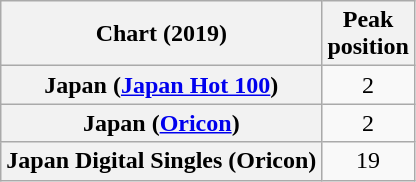<table class="wikitable sortable plainrowheaders" style="text-align:center">
<tr>
<th scope="col">Chart (2019)</th>
<th scope="col">Peak<br>position</th>
</tr>
<tr>
<th scope="row">Japan (<a href='#'>Japan Hot 100</a>)</th>
<td>2</td>
</tr>
<tr>
<th scope="row">Japan (<a href='#'>Oricon</a>)</th>
<td>2</td>
</tr>
<tr>
<th scope="row">Japan Digital Singles (Oricon)</th>
<td>19</td>
</tr>
</table>
